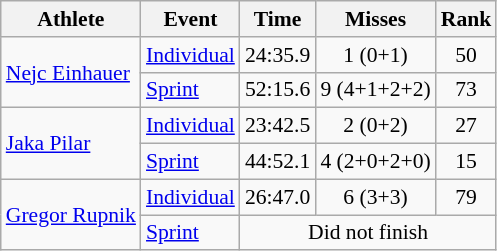<table class="wikitable" style="font-size:90%">
<tr>
<th>Athlete</th>
<th>Event</th>
<th>Time</th>
<th>Misses</th>
<th>Rank</th>
</tr>
<tr align=center>
<td align=left rowspan=2><a href='#'>Nejc Einhauer</a></td>
<td align=left><a href='#'>Individual</a></td>
<td>24:35.9</td>
<td>1 (0+1)</td>
<td>50</td>
</tr>
<tr align=center>
<td align=left><a href='#'>Sprint</a></td>
<td>52:15.6</td>
<td>9 (4+1+2+2)</td>
<td>73</td>
</tr>
<tr align=center>
<td align=left rowspan=2><a href='#'>Jaka Pilar</a></td>
<td align=left><a href='#'>Individual</a></td>
<td>23:42.5</td>
<td>2 (0+2)</td>
<td>27</td>
</tr>
<tr align=center>
<td align=left><a href='#'>Sprint</a></td>
<td>44:52.1</td>
<td>4 (2+0+2+0)</td>
<td>15</td>
</tr>
<tr align=center>
<td align=left rowspan=2><a href='#'>Gregor Rupnik</a></td>
<td align=left><a href='#'>Individual</a></td>
<td>26:47.0</td>
<td>6 (3+3)</td>
<td>79</td>
</tr>
<tr align=center>
<td align=left><a href='#'>Sprint</a></td>
<td colspan=3>Did not finish</td>
</tr>
</table>
